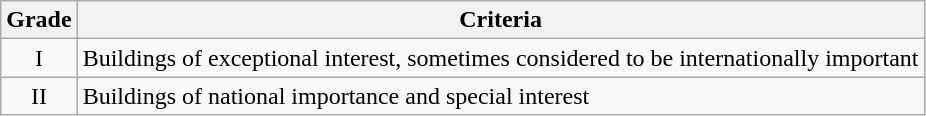<table class="wikitable">
<tr>
<th>Grade</th>
<th>Criteria</th>
</tr>
<tr>
<td align="center" >I</td>
<td>Buildings of exceptional interest, sometimes considered to be internationally important</td>
</tr>
<tr>
<td align="center" >II</td>
<td>Buildings of national importance and special interest</td>
</tr>
</table>
